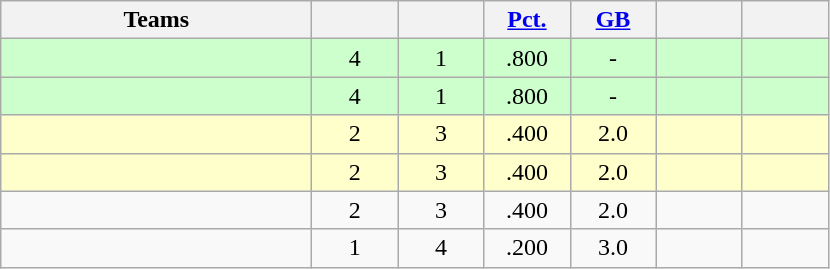<table class="wikitable" style="text-align:center;">
<tr>
<th width=200px>Teams</th>
<th width=50px></th>
<th width=50px></th>
<th width=50px><a href='#'>Pct.</a></th>
<th width=50px><a href='#'>GB</a></th>
<th width=50px></th>
<th width=50px></th>
</tr>
<tr style="background-color:#ccffcc">
<td align=left></td>
<td>4</td>
<td>1</td>
<td>.800</td>
<td>-</td>
<td></td>
<td></td>
</tr>
<tr style="background-color:#ccffcc">
<td align=left></td>
<td>4</td>
<td>1</td>
<td>.800</td>
<td>-</td>
<td></td>
<td></td>
</tr>
<tr style="background-color:#ffffcc">
<td align=left></td>
<td>2</td>
<td>3</td>
<td>.400</td>
<td>2.0</td>
<td></td>
<td></td>
</tr>
<tr style="background-color:#ffffcc">
<td align=left></td>
<td>2</td>
<td>3</td>
<td>.400</td>
<td>2.0</td>
<td></td>
<td></td>
</tr>
<tr style="background-color:">
<td align=left></td>
<td>2</td>
<td>3</td>
<td>.400</td>
<td>2.0</td>
<td></td>
<td></td>
</tr>
<tr style="background-color:">
<td align=left></td>
<td>1</td>
<td>4</td>
<td>.200</td>
<td>3.0</td>
<td></td>
<td></td>
</tr>
</table>
